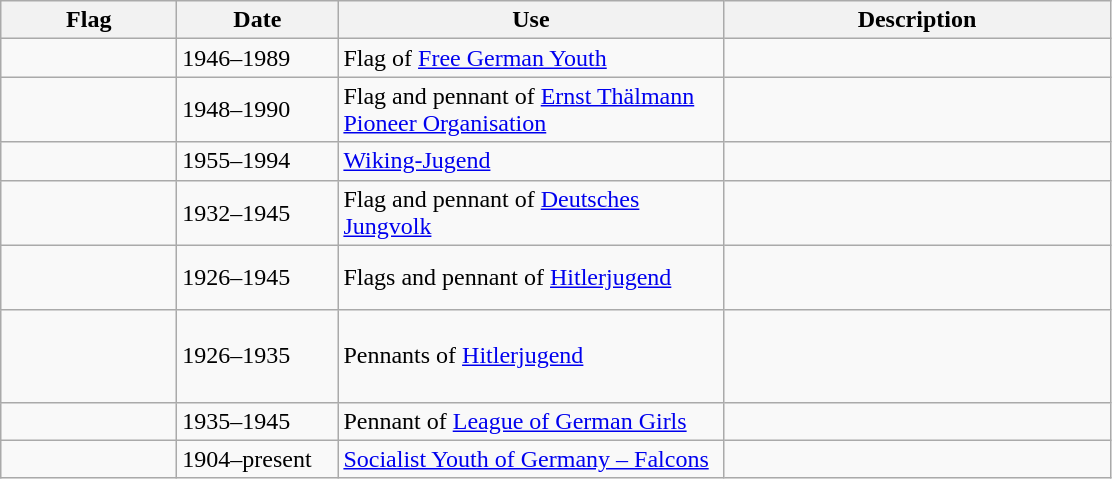<table class="wikitable">
<tr>
<th width="110">Flag</th>
<th width="100">Date</th>
<th width="250">Use</th>
<th width="250">Description</th>
</tr>
<tr>
<td></td>
<td>1946–1989</td>
<td>Flag of <a href='#'>Free German Youth</a></td>
<td></td>
</tr>
<tr>
<td><br></td>
<td>1948–1990</td>
<td>Flag and pennant of <a href='#'>Ernst Thälmann Pioneer Organisation</a></td>
<td></td>
</tr>
<tr>
<td></td>
<td>1955–1994</td>
<td><a href='#'>Wiking-Jugend</a></td>
<td></td>
</tr>
<tr>
<td><br></td>
<td>1932–1945</td>
<td>Flag and pennant of <a href='#'>Deutsches Jungvolk</a></td>
<td></td>
</tr>
<tr>
<td><br><br></td>
<td>1926–1945</td>
<td>Flags and pennant of <a href='#'>Hitlerjugend</a></td>
<td></td>
</tr>
<tr>
<td><br><br><br></td>
<td>1926–1935</td>
<td>Pennants of <a href='#'>Hitlerjugend</a></td>
<td></td>
</tr>
<tr>
<td></td>
<td>1935–1945</td>
<td>Pennant of <a href='#'>League of German Girls</a></td>
<td></td>
</tr>
<tr>
<td></td>
<td>1904–present</td>
<td><a href='#'>Socialist Youth of Germany – Falcons</a></td>
<td></td>
</tr>
</table>
